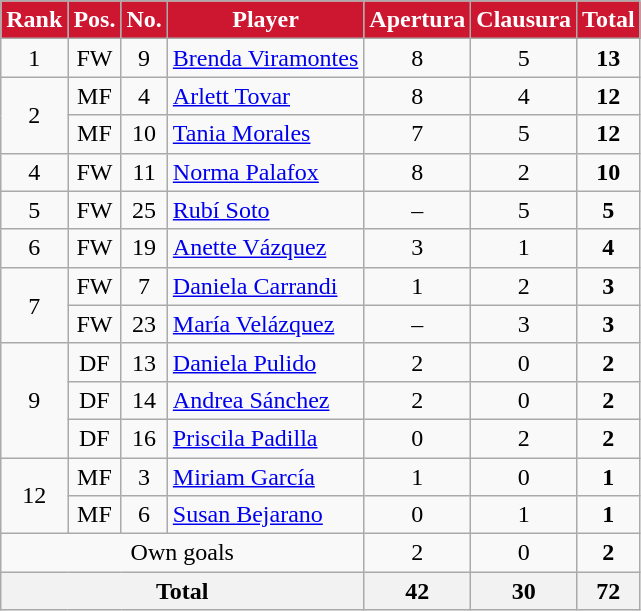<table class="wikitable" style="text-align:center;">
<tr>
<th style=background-color:#CD1731;color:#FFFFFF>Rank</th>
<th style=background-color:#CD1731;color:#FFFFFF>Pos.</th>
<th style=background-color:#CD1731;color:#FFFFFF>No.</th>
<th style=background-color:#CD1731;color:#FFFFFF>Player</th>
<th style=background-color:#CD1731;color:#FFFFFF>Apertura</th>
<th style=background-color:#CD1731;color:#FFFFFF>Clausura</th>
<th style=background-color:#CD1731;color:#FFFFFF>Total</th>
</tr>
<tr>
<td>1</td>
<td>FW</td>
<td>9</td>
<td align=left> <a href='#'>Brenda Viramontes</a></td>
<td>8</td>
<td>5</td>
<td><strong>13</strong></td>
</tr>
<tr>
<td rowspan=2>2</td>
<td>MF</td>
<td>4</td>
<td align=left> <a href='#'>Arlett Tovar</a></td>
<td>8</td>
<td>4</td>
<td><strong>12</strong></td>
</tr>
<tr>
<td>MF</td>
<td>10</td>
<td align=left> <a href='#'>Tania Morales</a></td>
<td>7</td>
<td>5</td>
<td><strong>12</strong></td>
</tr>
<tr>
<td>4</td>
<td>FW</td>
<td>11</td>
<td align=left> <a href='#'>Norma Palafox</a></td>
<td>8</td>
<td>2</td>
<td><strong>10</strong></td>
</tr>
<tr>
<td>5</td>
<td>FW</td>
<td>25</td>
<td align=left> <a href='#'>Rubí Soto</a></td>
<td>–</td>
<td>5</td>
<td><strong>5</strong></td>
</tr>
<tr>
<td>6</td>
<td>FW</td>
<td>19</td>
<td align=left> <a href='#'>Anette Vázquez</a></td>
<td>3</td>
<td>1</td>
<td><strong>4</strong></td>
</tr>
<tr>
<td rowspan=2>7</td>
<td>FW</td>
<td>7</td>
<td align=left> <a href='#'>Daniela Carrandi</a></td>
<td>1</td>
<td>2</td>
<td><strong>3</strong></td>
</tr>
<tr>
<td>FW</td>
<td>23</td>
<td align=left> <a href='#'>María Velázquez</a></td>
<td>–</td>
<td>3</td>
<td><strong>3</strong></td>
</tr>
<tr>
<td rowspan=3>9</td>
<td>DF</td>
<td>13</td>
<td align=left> <a href='#'>Daniela Pulido</a></td>
<td>2</td>
<td>0</td>
<td><strong>2</strong></td>
</tr>
<tr>
<td>DF</td>
<td>14</td>
<td align=left> <a href='#'>Andrea Sánchez</a></td>
<td>2</td>
<td>0</td>
<td><strong>2</strong></td>
</tr>
<tr>
<td>DF</td>
<td>16</td>
<td align=left> <a href='#'>Priscila Padilla</a></td>
<td>0</td>
<td>2</td>
<td><strong>2</strong></td>
</tr>
<tr>
<td rowspan=2>12</td>
<td>MF</td>
<td>3</td>
<td align=left> <a href='#'>Miriam García</a></td>
<td>1</td>
<td>0</td>
<td><strong>1</strong></td>
</tr>
<tr>
<td>MF</td>
<td>6</td>
<td align=left> <a href='#'>Susan Bejarano</a></td>
<td>0</td>
<td>1</td>
<td><strong>1</strong></td>
</tr>
<tr>
<td colspan=4>Own goals</td>
<td>2</td>
<td>0</td>
<td><strong>2</strong></td>
</tr>
<tr>
<th align=center colspan=4>Total</th>
<th align=center>42</th>
<th align=center>30</th>
<th align=center>72</th>
</tr>
</table>
